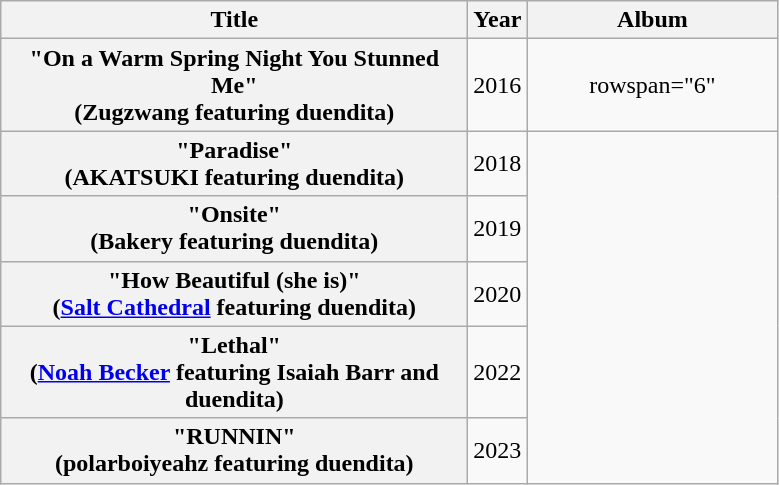<table class="wikitable plainrowheaders" style="text-align:center">
<tr>
<th scope="col" style="width:19em;">Title</th>
<th scope="col" style="width:1em;">Year</th>
<th scope="col" style="width:10em;">Album</th>
</tr>
<tr>
<th scope="row">"On a Warm Spring Night You Stunned Me"<br>(Zugzwang featuring duendita)</th>
<td>2016</td>
<td>rowspan="6" </td>
</tr>
<tr>
<th scope="row">"Paradise"<br>(AKATSUKI featuring duendita)</th>
<td>2018</td>
</tr>
<tr>
<th scope="row">"Onsite"<br>(Bakery featuring duendita)</th>
<td>2019</td>
</tr>
<tr>
<th scope="row">"How Beautiful (she is)"<br>(<a href='#'>Salt Cathedral</a> featuring duendita)</th>
<td>2020</td>
</tr>
<tr>
<th scope="row">"Lethal"<br>(<a href='#'>Noah Becker</a> featuring Isaiah Barr and duendita)</th>
<td>2022</td>
</tr>
<tr>
<th scope="row">"RUNNIN"<br>(polarboiyeahz featuring duendita)</th>
<td>2023</td>
</tr>
</table>
